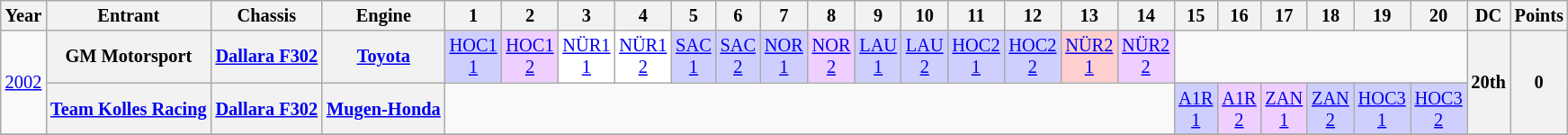<table class="wikitable" style="text-align:center; font-size:85%">
<tr>
<th>Year</th>
<th>Entrant</th>
<th>Chassis</th>
<th>Engine</th>
<th>1</th>
<th>2</th>
<th>3</th>
<th>4</th>
<th>5</th>
<th>6</th>
<th>7</th>
<th>8</th>
<th>9</th>
<th>10</th>
<th>11</th>
<th>12</th>
<th>13</th>
<th>14</th>
<th>15</th>
<th>16</th>
<th>17</th>
<th>18</th>
<th>19</th>
<th>20</th>
<th>DC</th>
<th>Points</th>
</tr>
<tr>
<td rowspan=2><a href='#'>2002</a></td>
<th nowrap>GM Motorsport</th>
<th nowrap><a href='#'>Dallara F302</a></th>
<th><a href='#'>Toyota</a></th>
<td style="background:#CFCFFF;"><a href='#'>HOC1<br>1</a><br></td>
<td style="background:#EFCFFF;"><a href='#'>HOC1<br>2</a><br></td>
<td style="background:#FFFFFF;"><a href='#'>NÜR1<br>1</a><br></td>
<td style="background:#FFFFFF;"><a href='#'>NÜR1<br>2</a><br></td>
<td style="background:#CFCFFF;"><a href='#'>SAC<br>1</a><br></td>
<td style="background:#CFCFFF;"><a href='#'>SAC<br>2</a><br></td>
<td style="background:#CFCFFF;"><a href='#'>NOR<br>1</a><br></td>
<td style="background:#EFCFFF;"><a href='#'>NOR<br>2</a><br></td>
<td style="background:#CFCFFF;"><a href='#'>LAU<br>1</a><br></td>
<td style="background:#CFCFFF;"><a href='#'>LAU<br>2</a><br></td>
<td style="background:#CFCFFF;"><a href='#'>HOC2<br>1</a><br></td>
<td style="background:#CFCFFF;"><a href='#'>HOC2<br>2</a><br></td>
<td style="background:#FFCFCF;"><a href='#'>NÜR2<br>1</a><br></td>
<td style="background:#EFCFFF;"><a href='#'>NÜR2<br>2</a><br></td>
<td colspan=6></td>
<th rowspan=2>20th</th>
<th rowspan=2>0</th>
</tr>
<tr>
<th nowrap><a href='#'>Team Kolles Racing</a></th>
<th nowrap><a href='#'>Dallara F302</a></th>
<th nowrap><a href='#'>Mugen-Honda</a></th>
<td colspan=14></td>
<td style="background:#CFCFFF;"><a href='#'>A1R<br>1</a><br></td>
<td style="background:#EFCFFF;"><a href='#'>A1R<br>2</a><br></td>
<td style="background:#EFCFFF;"><a href='#'>ZAN<br>1</a><br></td>
<td style="background:#CFCFFF;"><a href='#'>ZAN<br>2</a><br></td>
<td style="background:#CFCFFF;"><a href='#'>HOC3<br>1</a><br></td>
<td style="background:#CFCFFF;"><a href='#'>HOC3<br>2</a><br></td>
</tr>
<tr>
</tr>
</table>
